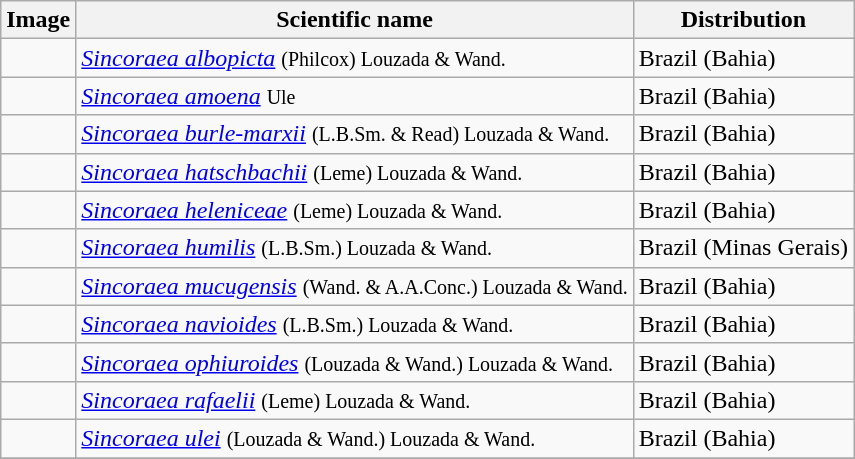<table class="wikitable">
<tr>
<th>Image</th>
<th>Scientific name</th>
<th>Distribution</th>
</tr>
<tr>
<td></td>
<td><em><a href='#'>Sincoraea albopicta</a></em> <small>(Philcox) Louzada & Wand.</small></td>
<td>Brazil (Bahia)</td>
</tr>
<tr>
<td></td>
<td><em><a href='#'>Sincoraea amoena</a></em> <small>Ule</small></td>
<td>Brazil (Bahia)</td>
</tr>
<tr>
<td></td>
<td><em><a href='#'>Sincoraea burle-marxii</a></em> <small>(L.B.Sm. & Read) Louzada & Wand.</small></td>
<td>Brazil (Bahia)</td>
</tr>
<tr>
<td></td>
<td><em><a href='#'>Sincoraea hatschbachii</a></em> <small>(Leme) Louzada & Wand.</small></td>
<td>Brazil (Bahia)</td>
</tr>
<tr>
<td></td>
<td><em><a href='#'>Sincoraea heleniceae</a></em> <small>(Leme) Louzada & Wand.</small></td>
<td>Brazil (Bahia)</td>
</tr>
<tr>
<td></td>
<td><em><a href='#'>Sincoraea humilis</a></em> <small>(L.B.Sm.) Louzada & Wand.</small></td>
<td>Brazil (Minas Gerais)</td>
</tr>
<tr>
<td></td>
<td><em><a href='#'>Sincoraea mucugensis</a></em> <small>(Wand. & A.A.Conc.) Louzada & Wand.</small></td>
<td>Brazil (Bahia)</td>
</tr>
<tr>
<td></td>
<td><em><a href='#'>Sincoraea navioides</a></em> <small>(L.B.Sm.) Louzada & Wand.</small></td>
<td>Brazil (Bahia)</td>
</tr>
<tr>
<td></td>
<td><em><a href='#'>Sincoraea ophiuroides</a></em> <small>(Louzada & Wand.) Louzada & Wand.</small></td>
<td>Brazil (Bahia)</td>
</tr>
<tr>
<td></td>
<td><em><a href='#'>Sincoraea rafaelii</a></em> <small>(Leme) Louzada & Wand.</small></td>
<td>Brazil (Bahia)</td>
</tr>
<tr>
<td></td>
<td><em><a href='#'>Sincoraea ulei</a></em> <small>(Louzada & Wand.) Louzada & Wand.</small></td>
<td>Brazil (Bahia)</td>
</tr>
<tr>
</tr>
</table>
